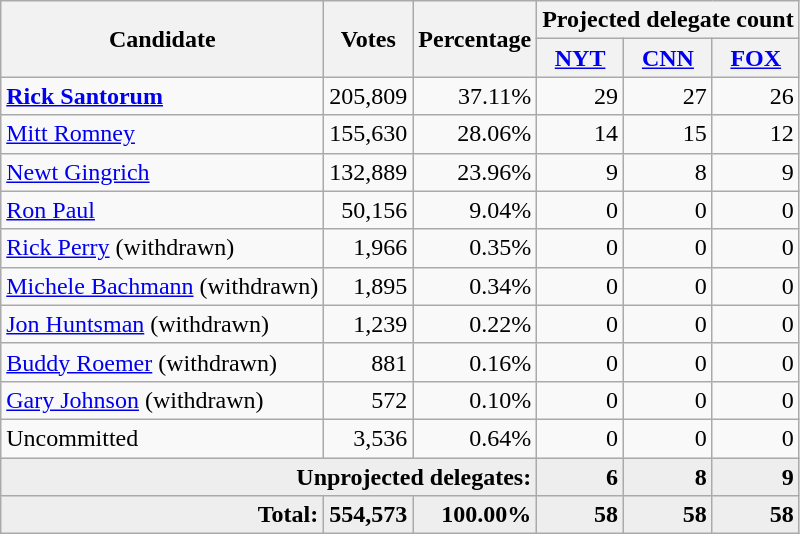<table class="wikitable" style="text-align:right;">
<tr>
<th rowspan="2">Candidate</th>
<th rowspan="2">Votes</th>
<th rowspan="2">Percentage</th>
<th colspan="3">Projected delegate count</th>
</tr>
<tr>
<th><a href='#'>NYT</a><br></th>
<th><a href='#'>CNN</a><br></th>
<th><a href='#'>FOX</a><br></th>
</tr>
<tr>
<td align="left"> <strong><a href='#'>Rick Santorum</a></strong></td>
<td>205,809</td>
<td>37.11%</td>
<td>29</td>
<td>27</td>
<td>26</td>
</tr>
<tr>
<td align="left"><a href='#'>Mitt Romney</a></td>
<td>155,630</td>
<td>28.06%</td>
<td>14</td>
<td>15</td>
<td>12</td>
</tr>
<tr>
<td align="left"><a href='#'>Newt Gingrich</a></td>
<td>132,889</td>
<td>23.96%</td>
<td>9</td>
<td>8</td>
<td>9</td>
</tr>
<tr>
<td align="left"><a href='#'>Ron Paul</a></td>
<td>50,156</td>
<td>9.04%</td>
<td>0</td>
<td>0</td>
<td>0</td>
</tr>
<tr>
<td align="left"><a href='#'>Rick Perry</a> (withdrawn)</td>
<td>1,966</td>
<td>0.35%</td>
<td>0</td>
<td>0</td>
<td>0</td>
</tr>
<tr>
<td align="left"><a href='#'>Michele Bachmann</a> (withdrawn)</td>
<td>1,895</td>
<td>0.34%</td>
<td>0</td>
<td>0</td>
<td>0</td>
</tr>
<tr>
<td align="left"><a href='#'>Jon Huntsman</a> (withdrawn)</td>
<td>1,239</td>
<td>0.22%</td>
<td>0</td>
<td>0</td>
<td>0</td>
</tr>
<tr>
<td align="left"><a href='#'>Buddy Roemer</a> (withdrawn)</td>
<td>881</td>
<td>0.16%</td>
<td>0</td>
<td>0</td>
<td>0</td>
</tr>
<tr>
<td align="left"><a href='#'>Gary Johnson</a> (withdrawn)</td>
<td>572</td>
<td>0.10%</td>
<td>0</td>
<td>0</td>
<td>0</td>
</tr>
<tr>
<td align="left">Uncommitted</td>
<td>3,536</td>
<td>0.64%</td>
<td>0</td>
<td>0</td>
<td>0</td>
</tr>
<tr bgcolor="#eeeeee">
<td colspan="3"><strong>Unprojected delegates:</strong></td>
<td><strong>6</strong></td>
<td><strong>8</strong></td>
<td><strong>9</strong></td>
</tr>
<tr bgcolor="#eeeeee">
<td><strong>Total:</strong></td>
<td><strong>554,573</strong></td>
<td><strong>100.00%</strong></td>
<td><strong>58</strong></td>
<td><strong>58</strong></td>
<td><strong>58</strong></td>
</tr>
</table>
